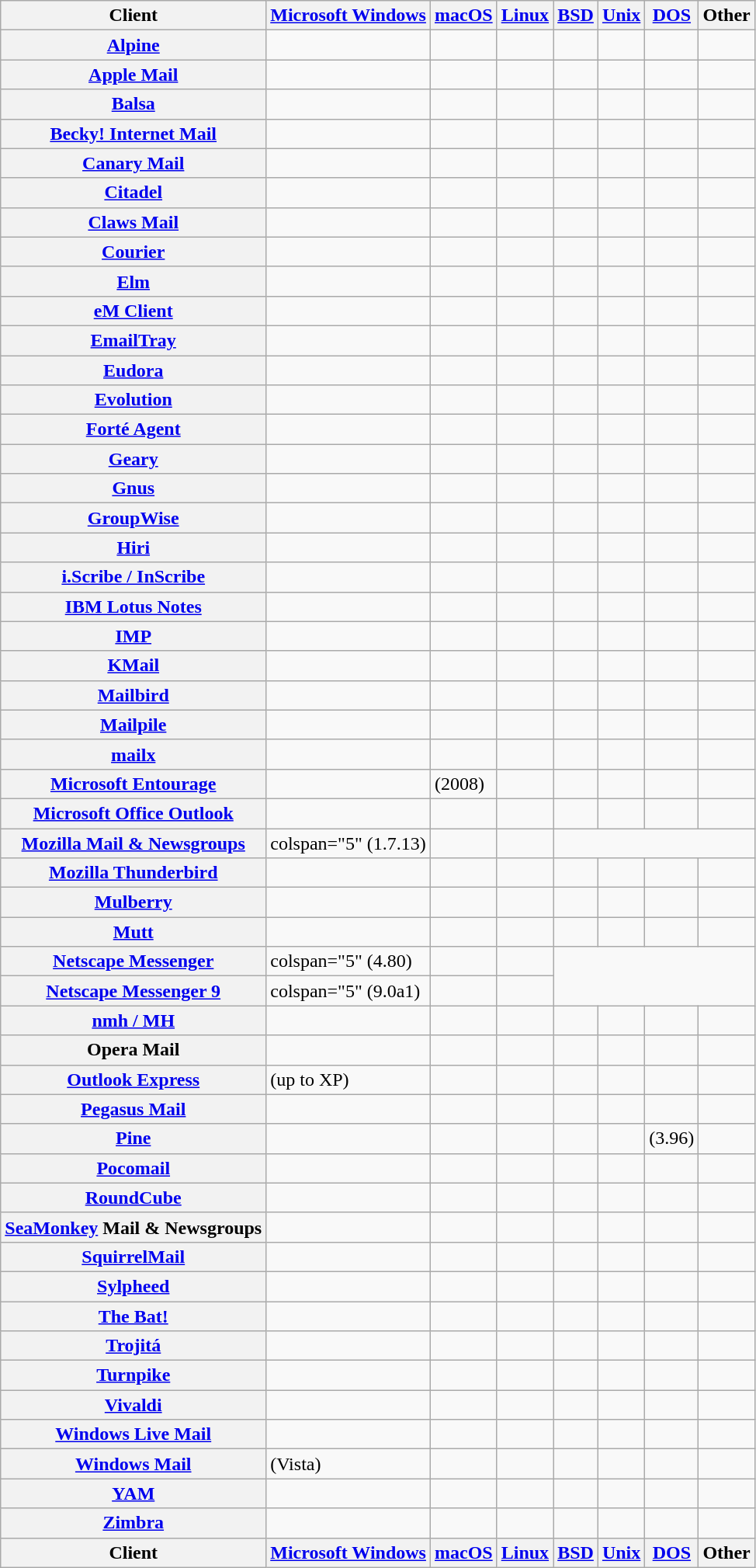<table class="wikitable sortable sticky-header">
<tr>
<th>Client</th>
<th><a href='#'>Microsoft Windows</a></th>
<th><a href='#'>macOS</a></th>
<th><a href='#'>Linux</a></th>
<th><a href='#'>BSD</a></th>
<th><a href='#'>Unix</a></th>
<th><a href='#'>DOS</a></th>
<th>Other</th>
</tr>
<tr>
<th><a href='#'>Alpine</a></th>
<td></td>
<td></td>
<td></td>
<td></td>
<td></td>
<td></td>
<td></td>
</tr>
<tr>
<th><a href='#'>Apple Mail</a></th>
<td></td>
<td></td>
<td></td>
<td></td>
<td></td>
<td></td>
<td></td>
</tr>
<tr>
<th><a href='#'>Balsa</a></th>
<td></td>
<td></td>
<td></td>
<td></td>
<td></td>
<td></td>
<td></td>
</tr>
<tr>
<th><a href='#'>Becky! Internet Mail</a></th>
<td></td>
<td></td>
<td></td>
<td></td>
<td></td>
<td></td>
<td></td>
</tr>
<tr>
<th><a href='#'>Canary Mail</a></th>
<td></td>
<td></td>
<td></td>
<td></td>
<td></td>
<td></td>
<td></td>
</tr>
<tr>
<th><a href='#'>Citadel</a></th>
<td></td>
<td></td>
<td></td>
<td></td>
<td></td>
<td></td>
<td></td>
</tr>
<tr>
<th><a href='#'>Claws Mail</a></th>
<td></td>
<td></td>
<td></td>
<td></td>
<td></td>
<td></td>
<td></td>
</tr>
<tr>
<th><a href='#'>Courier</a></th>
<td></td>
<td></td>
<td></td>
<td></td>
<td></td>
<td></td>
<td></td>
</tr>
<tr>
<th><a href='#'>Elm</a></th>
<td></td>
<td></td>
<td></td>
<td></td>
<td></td>
<td></td>
<td></td>
</tr>
<tr>
<th><a href='#'>eM Client</a></th>
<td></td>
<td></td>
<td></td>
<td></td>
<td></td>
<td></td>
<td></td>
</tr>
<tr>
<th><a href='#'>EmailTray</a></th>
<td></td>
<td></td>
<td></td>
<td></td>
<td></td>
<td></td>
<td></td>
</tr>
<tr>
<th><a href='#'>Eudora</a></th>
<td></td>
<td></td>
<td></td>
<td></td>
<td></td>
<td></td>
<td></td>
</tr>
<tr>
<th><a href='#'>Evolution</a></th>
<td> </td>
<td></td>
<td></td>
<td></td>
<td></td>
<td></td>
<td></td>
</tr>
<tr>
<th><a href='#'>Forté Agent</a></th>
<td></td>
<td></td>
<td></td>
<td></td>
<td></td>
<td></td>
<td></td>
</tr>
<tr>
<th><a href='#'>Geary</a></th>
<td></td>
<td></td>
<td></td>
<td></td>
<td></td>
<td></td>
<td></td>
</tr>
<tr>
<th><a href='#'>Gnus</a></th>
<td></td>
<td></td>
<td></td>
<td></td>
<td></td>
<td></td>
<td></td>
</tr>
<tr>
<th><a href='#'>GroupWise</a></th>
<td></td>
<td></td>
<td></td>
<td></td>
<td></td>
<td></td>
<td></td>
</tr>
<tr>
<th><a href='#'>Hiri</a></th>
<td></td>
<td></td>
<td></td>
<td></td>
<td></td>
<td></td>
<td></td>
</tr>
<tr>
<th><a href='#'>i.Scribe / InScribe</a></th>
<td></td>
<td></td>
<td></td>
<td></td>
<td></td>
<td></td>
<td></td>
</tr>
<tr>
<th><a href='#'>IBM Lotus Notes</a></th>
<td></td>
<td></td>
<td></td>
<td></td>
<td></td>
<td></td>
<td></td>
</tr>
<tr>
<th><a href='#'>IMP</a></th>
<td></td>
<td></td>
<td></td>
<td></td>
<td></td>
<td></td>
<td></td>
</tr>
<tr>
<th><a href='#'>KMail</a></th>
<td></td>
<td></td>
<td></td>
<td></td>
<td></td>
<td></td>
<td></td>
</tr>
<tr>
<th><a href='#'>Mailbird</a></th>
<td></td>
<td></td>
<td></td>
<td></td>
<td></td>
<td></td>
<td></td>
</tr>
<tr>
<th><a href='#'>Mailpile</a></th>
<td> </td>
<td> </td>
<td></td>
<td> </td>
<td> </td>
<td>  </td>
<td>  </td>
</tr>
<tr>
<th><a href='#'>mailx</a></th>
<td></td>
<td></td>
<td></td>
<td></td>
<td></td>
<td></td>
<td></td>
</tr>
<tr>
<th><a href='#'>Microsoft Entourage</a></th>
<td></td>
<td> (2008)</td>
<td></td>
<td></td>
<td></td>
<td></td>
<td></td>
</tr>
<tr>
<th><a href='#'>Microsoft Office Outlook</a></th>
<td></td>
<td></td>
<td></td>
<td></td>
<td></td>
<td></td>
<td></td>
</tr>
<tr>
<th><a href='#'>Mozilla Mail & Newsgroups</a></th>
<td>colspan="5"  (1.7.13)</td>
<td></td>
<td></td>
</tr>
<tr>
<th><a href='#'>Mozilla Thunderbird</a></th>
<td></td>
<td></td>
<td></td>
<td></td>
<td></td>
<td></td>
<td></td>
</tr>
<tr>
<th><a href='#'>Mulberry</a></th>
<td></td>
<td></td>
<td></td>
<td></td>
<td></td>
<td></td>
<td></td>
</tr>
<tr>
<th><a href='#'>Mutt</a></th>
<td></td>
<td></td>
<td></td>
<td></td>
<td></td>
<td></td>
<td></td>
</tr>
<tr>
<th><a href='#'>Netscape Messenger</a></th>
<td>colspan="5"  (4.80)</td>
<td></td>
<td></td>
</tr>
<tr>
<th><a href='#'>Netscape Messenger 9</a></th>
<td>colspan="5"  (9.0a1)</td>
<td></td>
<td></td>
</tr>
<tr>
<th><a href='#'>nmh / MH</a></th>
<td></td>
<td></td>
<td></td>
<td></td>
<td></td>
<td></td>
<td></td>
</tr>
<tr>
<th>Opera Mail</th>
<td></td>
<td></td>
<td></td>
<td></td>
<td></td>
<td></td>
<td></td>
</tr>
<tr>
<th><a href='#'>Outlook Express</a></th>
<td> (up to XP)</td>
<td></td>
<td></td>
<td></td>
<td></td>
<td></td>
<td></td>
</tr>
<tr>
<th><a href='#'>Pegasus Mail</a></th>
<td></td>
<td></td>
<td></td>
<td></td>
<td></td>
<td></td>
<td></td>
</tr>
<tr>
<th><a href='#'>Pine</a></th>
<td></td>
<td></td>
<td></td>
<td></td>
<td></td>
<td> (3.96)</td>
<td></td>
</tr>
<tr>
<th><a href='#'>Pocomail</a></th>
<td></td>
<td></td>
<td></td>
<td></td>
<td></td>
<td></td>
<td></td>
</tr>
<tr>
<th><a href='#'>RoundCube</a></th>
<td></td>
<td></td>
<td></td>
<td></td>
<td></td>
<td></td>
<td></td>
</tr>
<tr>
<th><a href='#'>SeaMonkey</a> Mail & Newsgroups</th>
<td></td>
<td></td>
<td></td>
<td></td>
<td></td>
<td></td>
<td></td>
</tr>
<tr>
<th><a href='#'>SquirrelMail</a></th>
<td></td>
<td></td>
<td></td>
<td></td>
<td></td>
<td></td>
<td></td>
</tr>
<tr>
<th><a href='#'>Sylpheed</a></th>
<td></td>
<td></td>
<td></td>
<td></td>
<td></td>
<td></td>
<td></td>
</tr>
<tr>
<th><a href='#'>The Bat!</a></th>
<td></td>
<td></td>
<td></td>
<td></td>
<td></td>
<td></td>
<td></td>
</tr>
<tr>
<th><a href='#'>Trojitá</a></th>
<td></td>
<td></td>
<td></td>
<td></td>
<td></td>
<td></td>
<td></td>
</tr>
<tr>
<th><a href='#'>Turnpike</a></th>
<td></td>
<td></td>
<td></td>
<td></td>
<td></td>
<td></td>
<td></td>
</tr>
<tr>
<th><a href='#'>Vivaldi</a></th>
<td></td>
<td></td>
<td></td>
<td></td>
<td></td>
<td></td>
<td></td>
</tr>
<tr>
<th><a href='#'>Windows Live Mail</a></th>
<td></td>
<td></td>
<td></td>
<td></td>
<td></td>
<td></td>
<td></td>
</tr>
<tr>
<th><a href='#'>Windows Mail</a></th>
<td> (Vista)</td>
<td></td>
<td></td>
<td></td>
<td></td>
<td></td>
<td></td>
</tr>
<tr>
<th><a href='#'>YAM</a></th>
<td></td>
<td></td>
<td></td>
<td></td>
<td></td>
<td></td>
<td></td>
</tr>
<tr>
<th><a href='#'>Zimbra</a></th>
<td></td>
<td></td>
<td></td>
<td></td>
<td></td>
<td></td>
<td></td>
</tr>
<tr class="sortbottom">
<th>Client</th>
<th><a href='#'>Microsoft Windows</a></th>
<th><a href='#'>macOS</a></th>
<th><a href='#'>Linux</a></th>
<th><a href='#'>BSD</a></th>
<th><a href='#'>Unix</a></th>
<th><a href='#'>DOS</a></th>
<th>Other</th>
</tr>
</table>
